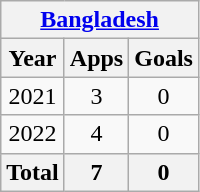<table class="wikitable" style="text-align:center">
<tr>
<th colspan=3><a href='#'>Bangladesh</a></th>
</tr>
<tr>
<th>Year</th>
<th>Apps</th>
<th>Goals</th>
</tr>
<tr>
<td>2021</td>
<td>3</td>
<td>0</td>
</tr>
<tr>
<td>2022</td>
<td>4</td>
<td>0</td>
</tr>
<tr>
<th>Total</th>
<th>7</th>
<th>0</th>
</tr>
</table>
